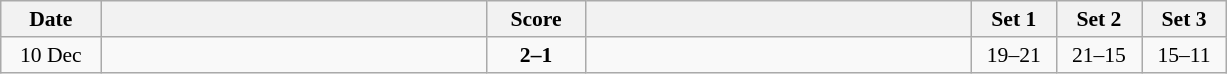<table class="wikitable" style="text-align: center; font-size:90% ">
<tr>
<th width="60">Date</th>
<th align="right" width="250"></th>
<th width="60">Score</th>
<th align="left" width="250"></th>
<th width="50">Set 1</th>
<th width="50">Set 2</th>
<th width="50">Set 3</th>
</tr>
<tr>
<td>10 Dec</td>
<td align=right><strong></strong></td>
<td align=center><strong>2–1</strong></td>
<td align=left></td>
<td>19–21</td>
<td>21–15</td>
<td>15–11</td>
</tr>
</table>
